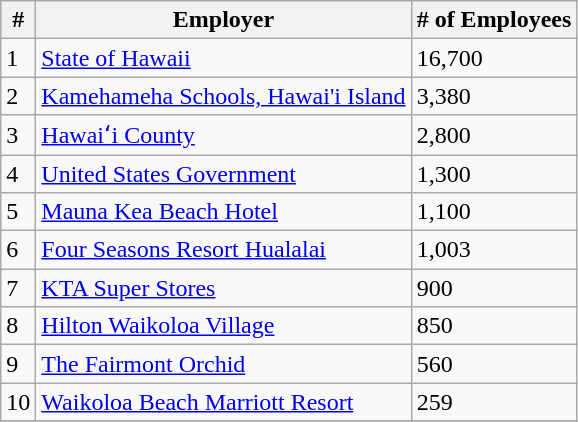<table class="wikitable sortable" border="1">
<tr>
<th>#</th>
<th>Employer</th>
<th># of Employees</th>
</tr>
<tr>
<td>1</td>
<td><a href='#'>State of Hawaii</a></td>
<td>16,700</td>
</tr>
<tr>
<td>2</td>
<td><a href='#'>Kamehameha Schools, Hawai'i Island</a></td>
<td>3,380</td>
</tr>
<tr>
<td>3</td>
<td><a href='#'>Hawaiʻi County</a></td>
<td>2,800</td>
</tr>
<tr>
<td>4</td>
<td><a href='#'>United States Government</a></td>
<td>1,300</td>
</tr>
<tr>
<td>5</td>
<td><a href='#'>Mauna Kea Beach Hotel</a></td>
<td>1,100</td>
</tr>
<tr>
<td>6</td>
<td><a href='#'>Four Seasons Resort Hualalai</a></td>
<td>1,003</td>
</tr>
<tr>
<td>7</td>
<td><a href='#'>KTA Super Stores</a></td>
<td>900</td>
</tr>
<tr>
<td>8</td>
<td><a href='#'>Hilton Waikoloa Village</a></td>
<td>850</td>
</tr>
<tr>
<td>9</td>
<td><a href='#'>The Fairmont Orchid</a></td>
<td>560</td>
</tr>
<tr>
<td>10</td>
<td><a href='#'>Waikoloa Beach Marriott Resort</a></td>
<td>259</td>
</tr>
<tr>
</tr>
</table>
